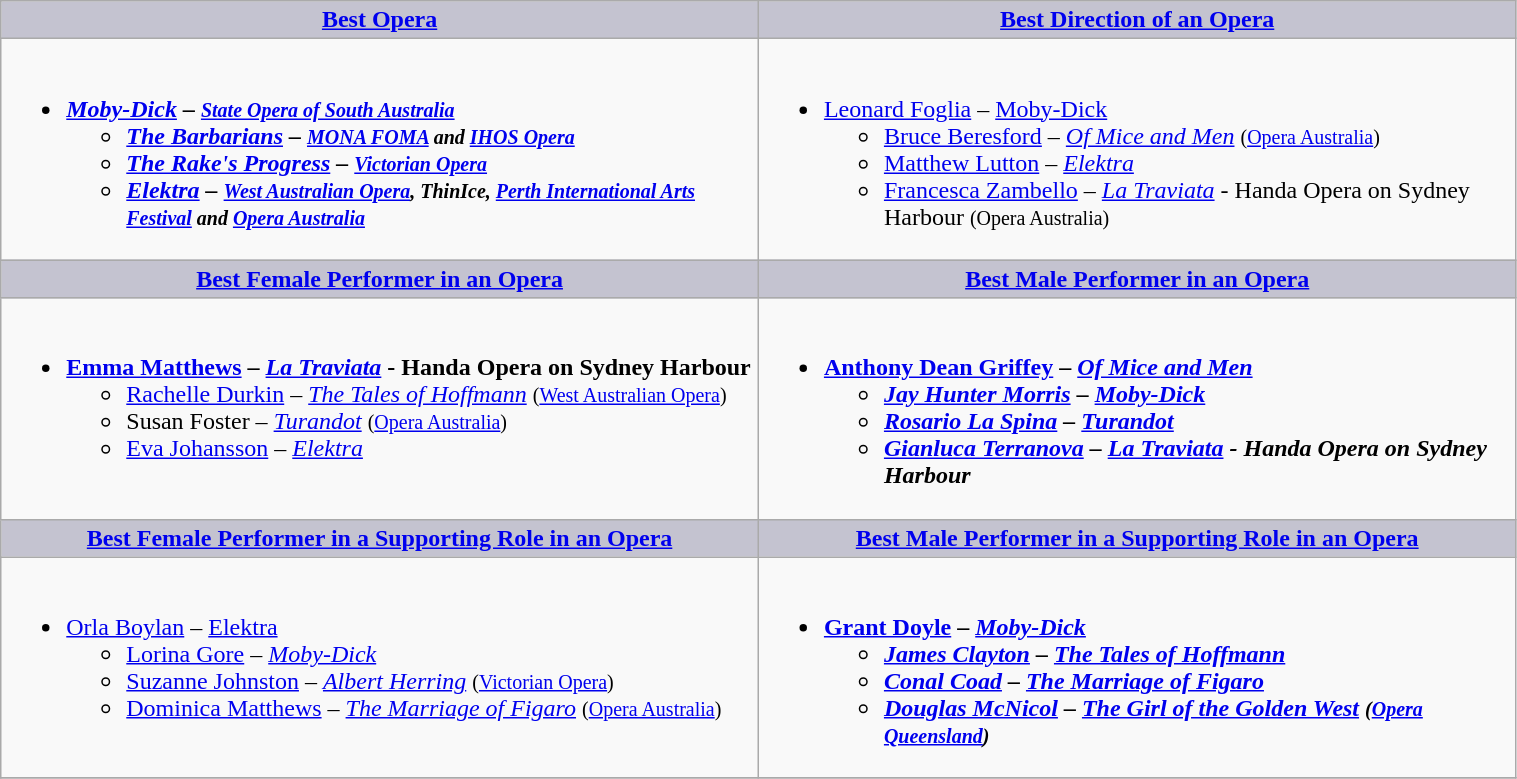<table class=wikitable width="80%" border="1" cellpadding="5" cellspacing="0" align="centre">
<tr>
<th style="background:#C4C3D0;width:50%"><a href='#'>Best Opera</a></th>
<th style="background:#C4C3D0;width:50%"><a href='#'>Best Direction of an Opera</a></th>
</tr>
<tr>
<td valign="top"><br><ul><li><strong><em><a href='#'>Moby-Dick</a><em> – <small><a href='#'>State Opera of South Australia</a></small><strong><ul><li></em><a href='#'>The Barbarians</a><em> – <small><a href='#'>MONA FOMA</a> and <a href='#'>IHOS Opera</a></small></li><li></em><a href='#'>The Rake's Progress</a><em> – <small><a href='#'>Victorian Opera</a></small></li><li></em><a href='#'>Elektra</a><em> – <small><a href='#'>West Australian Opera</a>, ThinIce, <a href='#'>Perth International Arts Festival</a> and <a href='#'>Opera Australia</a></small></li></ul></li></ul></td>
<td valign="top"><br><ul><li></strong><a href='#'>Leonard Foglia</a> – </em><a href='#'>Moby-Dick</a></em></strong><ul><li><a href='#'>Bruce Beresford</a> – <em><a href='#'>Of Mice and Men</a></em> <small>(<a href='#'>Opera Australia</a>)</small></li><li><a href='#'>Matthew Lutton</a> – <em><a href='#'>Elektra</a></em></li><li><a href='#'>Francesca Zambello</a> – <em><a href='#'>La Traviata</a></em> - Handa Opera on Sydney Harbour <small>(Opera Australia)</small></li></ul></li></ul></td>
</tr>
<tr>
<th style="background:#C4C3D0;width:50%"><a href='#'>Best Female Performer in an Opera</a></th>
<th style="background:#C4C3D0;width:50%"><a href='#'>Best Male Performer in an Opera</a></th>
</tr>
<tr>
<td valign="top"><br><ul><li><strong><a href='#'>Emma Matthews</a> – <em><a href='#'>La Traviata</a></em> - Handa Opera on Sydney Harbour</strong><ul><li><a href='#'>Rachelle Durkin</a> – <em><a href='#'>The Tales of Hoffmann</a></em> <small>(<a href='#'>West Australian Opera</a>)</small></li><li>Susan Foster – <em><a href='#'>Turandot</a></em> <small>(<a href='#'>Opera Australia</a>)</small></li><li><a href='#'>Eva Johansson</a> – <em><a href='#'>Elektra</a></em></li></ul></li></ul></td>
<td valign="top"><br><ul><li><strong><a href='#'>Anthony Dean Griffey</a> – <em><a href='#'>Of Mice and Men</a><strong><em><ul><li><a href='#'>Jay Hunter Morris</a> – </em><a href='#'>Moby-Dick</a><em></li><li><a href='#'>Rosario La Spina</a> – </em><a href='#'>Turandot</a><em></li><li><a href='#'>Gianluca Terranova</a> – </em><a href='#'>La Traviata</a><em> - Handa Opera on Sydney Harbour</li></ul></li></ul></td>
</tr>
<tr>
<th style="background:#C4C3D0;width:50%"><a href='#'>Best Female Performer in a Supporting Role in an Opera</a></th>
<th style="background:#C4C3D0;width:50%"><a href='#'>Best Male Performer in a Supporting Role in an Opera</a></th>
</tr>
<tr>
<td valign="top"><br><ul><li></strong><a href='#'>Orla Boylan</a> – </em><a href='#'>Elektra</a></em></strong><ul><li><a href='#'>Lorina Gore</a> – <em><a href='#'>Moby-Dick</a></em></li><li><a href='#'>Suzanne Johnston</a> – <em><a href='#'>Albert Herring</a></em> <small>(<a href='#'>Victorian Opera</a>)</small></li><li><a href='#'>Dominica Matthews</a> – <em><a href='#'>The Marriage of Figaro</a></em> <small>(<a href='#'>Opera Australia</a>) </small></li></ul></li></ul></td>
<td valign="top"><br><ul><li><strong><a href='#'>Grant Doyle</a> – <em><a href='#'>Moby-Dick</a><strong><em><ul><li><a href='#'>James Clayton</a> – </em><a href='#'>The Tales of Hoffmann</a><em></li><li><a href='#'>Conal Coad</a> – </em><a href='#'>The Marriage of Figaro</a><em></li><li><a href='#'>Douglas McNicol</a> – </em><a href='#'>The Girl of the Golden West</a><em> <small>(<a href='#'>Opera Queensland</a>)</small></li></ul></li></ul></td>
</tr>
<tr>
</tr>
</table>
